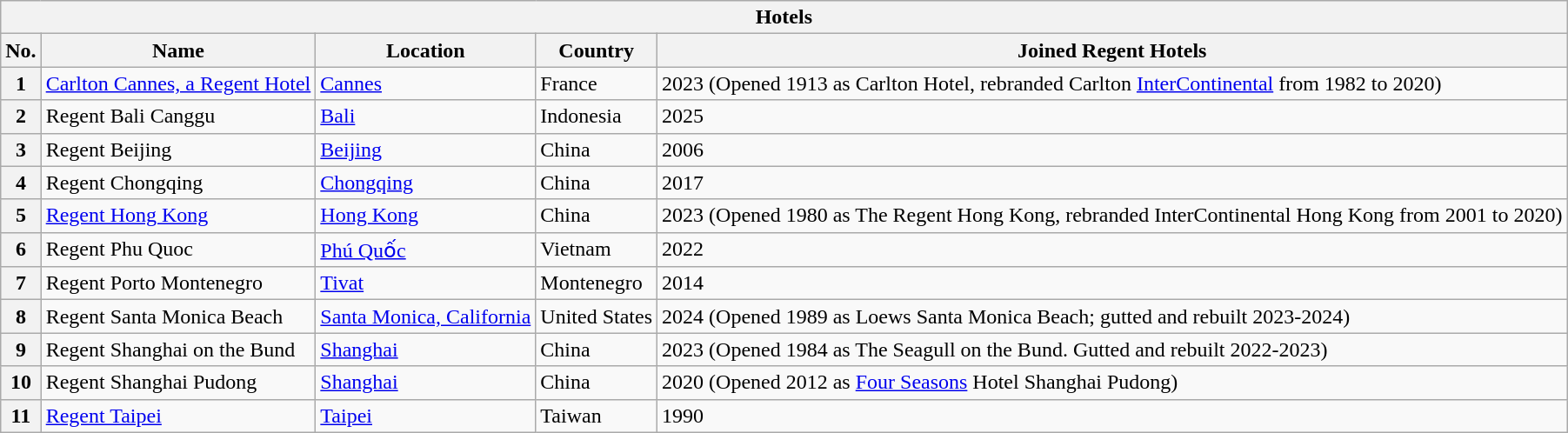<table class="wikitable sortable">
<tr>
<th colspan="6">Hotels</th>
</tr>
<tr>
<th>No.</th>
<th>Name</th>
<th>Location</th>
<th>Country</th>
<th>Joined Regent Hotels</th>
</tr>
<tr>
<th>1</th>
<td><a href='#'>Carlton Cannes, a Regent Hotel</a></td>
<td><a href='#'>Cannes</a></td>
<td>France</td>
<td>2023 (Opened 1913 as Carlton Hotel, rebranded Carlton <a href='#'>InterContinental</a> from 1982 to 2020)</td>
</tr>
<tr>
<th>2</th>
<td>Regent Bali Canggu</td>
<td><a href='#'>Bali</a></td>
<td>Indonesia</td>
<td>2025</td>
</tr>
<tr>
<th>3</th>
<td>Regent Beijing</td>
<td><a href='#'>Beijing</a></td>
<td>China</td>
<td>2006</td>
</tr>
<tr>
<th>4</th>
<td>Regent Chongqing</td>
<td><a href='#'>Chongqing</a></td>
<td>China</td>
<td>2017</td>
</tr>
<tr>
<th>5</th>
<td><a href='#'>Regent Hong Kong</a></td>
<td><a href='#'>Hong Kong</a></td>
<td>China</td>
<td>2023 (Opened 1980 as The Regent Hong Kong, rebranded InterContinental Hong Kong from 2001 to 2020)</td>
</tr>
<tr>
<th>6</th>
<td>Regent Phu Quoc</td>
<td><a href='#'>Phú Quốc</a></td>
<td>Vietnam</td>
<td>2022</td>
</tr>
<tr>
<th>7</th>
<td>Regent Porto Montenegro</td>
<td><a href='#'>Tivat</a></td>
<td>Montenegro</td>
<td>2014</td>
</tr>
<tr>
<th>8</th>
<td>Regent Santa Monica Beach</td>
<td><a href='#'>Santa Monica, California</a></td>
<td>United States</td>
<td>2024 (Opened 1989 as Loews Santa Monica Beach; gutted and rebuilt 2023-2024)</td>
</tr>
<tr>
<th>9</th>
<td>Regent Shanghai on the Bund</td>
<td><a href='#'>Shanghai</a></td>
<td>China</td>
<td>2023 (Opened 1984 as The Seagull on the Bund. Gutted and rebuilt 2022-2023)</td>
</tr>
<tr>
<th>10</th>
<td>Regent Shanghai Pudong</td>
<td><a href='#'>Shanghai</a></td>
<td>China</td>
<td>2020 (Opened 2012 as <a href='#'>Four Seasons</a> Hotel Shanghai Pudong)</td>
</tr>
<tr>
<th>11</th>
<td><a href='#'>Regent Taipei</a></td>
<td><a href='#'>Taipei</a></td>
<td>Taiwan</td>
<td>1990</td>
</tr>
</table>
